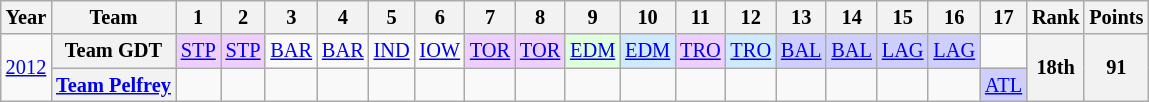<table class="wikitable" style="text-align:center; font-size:85%">
<tr>
<th>Year</th>
<th>Team</th>
<th>1</th>
<th>2</th>
<th>3</th>
<th>4</th>
<th>5</th>
<th>6</th>
<th>7</th>
<th>8</th>
<th>9</th>
<th>10</th>
<th>11</th>
<th>12</th>
<th>13</th>
<th>14</th>
<th>15</th>
<th>16</th>
<th>17</th>
<th>Rank</th>
<th>Points</th>
</tr>
<tr>
<td rowspan=2><a href='#'>2012</a></td>
<th nowrap>Team GDT</th>
<td style="background:#EFCFFF;"><a href='#'>STP</a><br></td>
<td style="background:#EFCFFF;"><a href='#'>STP</a><br></td>
<td><a href='#'>BAR</a></td>
<td><a href='#'>BAR</a></td>
<td><a href='#'>IND</a></td>
<td><a href='#'>IOW</a></td>
<td style="background:#EFCFFF;"><a href='#'>TOR</a><br></td>
<td style="background:#EFCFFF;"><a href='#'>TOR</a><br></td>
<td style="background:#DFFFDF;"><a href='#'>EDM</a><br></td>
<td style="background:#CFEAFF;"><a href='#'>EDM</a><br></td>
<td style="background:#EFCFFF;"><a href='#'>TRO</a><br></td>
<td style="background:#CFEAFF;"><a href='#'>TRO</a><br></td>
<td style="background:#CFCFFF;"><a href='#'>BAL</a><br></td>
<td style="background:#CFCFFF;"><a href='#'>BAL</a><br></td>
<td style="background:#CFCFFF;"><a href='#'>LAG</a><br></td>
<td style="background:#CFCFFF;"><a href='#'>LAG</a><br></td>
<td></td>
<th rowspan=2>18th</th>
<th rowspan=2>91</th>
</tr>
<tr>
<th nowrap><a href='#'>Team Pelfrey</a></th>
<td></td>
<td></td>
<td></td>
<td></td>
<td></td>
<td></td>
<td></td>
<td></td>
<td></td>
<td></td>
<td></td>
<td></td>
<td></td>
<td></td>
<td></td>
<td></td>
<td style="background:#CFCFFF;"><a href='#'>ATL</a><br></td>
</tr>
</table>
